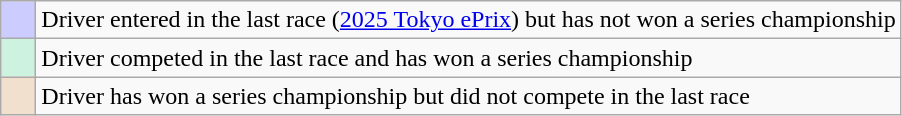<table class="wikitable sortable">
<tr>
<td style="background: #CCCCFF;">    </td>
<td>Driver entered in the last race (<a href='#'>2025 Tokyo ePrix</a>) but has not won a series championship</td>
</tr>
<tr>
<td style="background: #CEF2E0;">    </td>
<td>Driver competed in the last race and has won a series championship</td>
</tr>
<tr>
<td style="background: #F2E0CE;">    </td>
<td>Driver has won a series championship but did not compete in the last race</td>
</tr>
</table>
